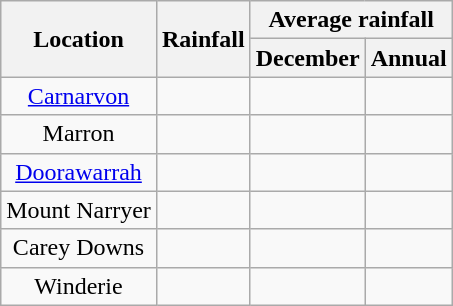<table class="wikitable" style="float:right; margin:0 0 0.5em 1em; float:right;">
<tr style="text-align:center;">
<th rowspan=2>Location</th>
<th rowspan=2>Rainfall</th>
<th colspan=2>Average rainfall</th>
</tr>
<tr style="text-align:center;">
<th>December</th>
<th>Annual</th>
</tr>
<tr style="text-align:center;">
<td><a href='#'>Carnarvon</a></td>
<td></td>
<td></td>
<td></td>
</tr>
<tr style="text-align:center;">
<td>Marron</td>
<td></td>
<td></td>
<td></td>
</tr>
<tr style="text-align:center;">
<td><a href='#'>Doorawarrah</a></td>
<td></td>
<td></td>
<td></td>
</tr>
<tr style="text-align:center;">
<td>Mount Narryer</td>
<td></td>
<td></td>
<td></td>
</tr>
<tr style="text-align:center;">
<td>Carey Downs</td>
<td></td>
<td></td>
<td></td>
</tr>
<tr style="text-align:center;">
<td>Winderie</td>
<td></td>
<td></td>
<td></td>
</tr>
</table>
